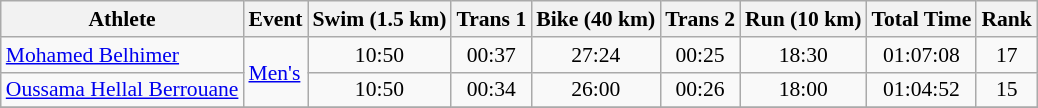<table class=wikitable style=font-size:90%;text-align:center>
<tr>
<th>Athlete</th>
<th>Event</th>
<th>Swim (1.5 km)</th>
<th>Trans 1</th>
<th>Bike (40 km)</th>
<th>Trans 2</th>
<th>Run (10 km)</th>
<th>Total Time</th>
<th>Rank</th>
</tr>
<tr>
<td align=left><a href='#'>Mohamed Belhimer</a></td>
<td align=left rowspan=2><a href='#'>Men's</a></td>
<td>10:50</td>
<td>00:37</td>
<td>27:24</td>
<td>00:25</td>
<td>18:30</td>
<td>01:07:08</td>
<td>17</td>
</tr>
<tr>
<td align=left><a href='#'>Oussama Hellal Berrouane</a></td>
<td>10:50</td>
<td>00:34</td>
<td>26:00</td>
<td>00:26</td>
<td>18:00</td>
<td>01:04:52</td>
<td>15</td>
</tr>
<tr>
</tr>
</table>
